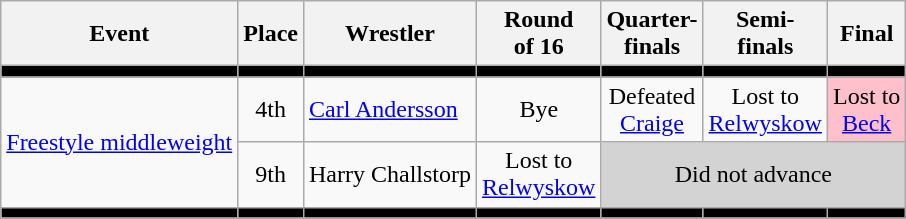<table class=wikitable>
<tr>
<th>Event</th>
<th>Place</th>
<th>Wrestler</th>
<th>Round <br> of 16</th>
<th>Quarter-<br>finals</th>
<th>Semi-<br>finals</th>
<th>Final</th>
</tr>
<tr bgcolor=black>
<td></td>
<td></td>
<td></td>
<td></td>
<td></td>
<td></td>
<td></td>
</tr>
<tr align=center>
<td rowspan=2 align=left><a href='#'>Freestyle middleweight</a></td>
<td>4th</td>
<td align=left><a href='#'>Carl Andersson</a></td>
<td>Bye</td>
<td>Defeated <br> <a href='#'>Craige</a></td>
<td>Lost to <br> <a href='#'>Relwyskow</a></td>
<td bgcolor=pink>Lost to <br> <a href='#'>Beck</a></td>
</tr>
<tr align=center>
<td>9th</td>
<td align=left>Harry Challstorp</td>
<td>Lost to <br> <a href='#'>Relwyskow</a></td>
<td colspan=3 bgcolor=lightgray>Did not advance</td>
</tr>
<tr bgcolor=black>
<td></td>
<td></td>
<td></td>
<td></td>
<td></td>
<td></td>
<td></td>
</tr>
</table>
